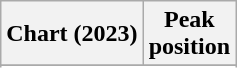<table class="wikitable sortable plainrowheaders" style="text-align:center;">
<tr>
<th scope="col">Chart (2023)</th>
<th scope="col">Peak<br>position</th>
</tr>
<tr>
</tr>
<tr>
</tr>
<tr>
</tr>
<tr>
</tr>
<tr>
</tr>
<tr>
</tr>
</table>
